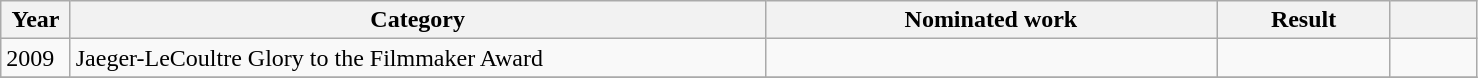<table class=wikitable class="wikitable sortable">
<tr>
<th width=4%>Year</th>
<th width=40%>Category</th>
<th width=26%>Nominated work</th>
<th width=10%>Result</th>
<th width=5%></th>
</tr>
<tr>
<td>2009</td>
<td>Jaeger-LeCoultre Glory to the Filmmaker Award</td>
<td></td>
<td></td>
<td></td>
</tr>
<tr>
</tr>
</table>
